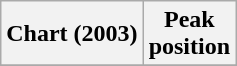<table class="wikitable sortable plainrowheaders" style="text-align:center;">
<tr>
<th scope="col">Chart (2003)</th>
<th scope="col">Peak<br>position</th>
</tr>
<tr>
</tr>
</table>
